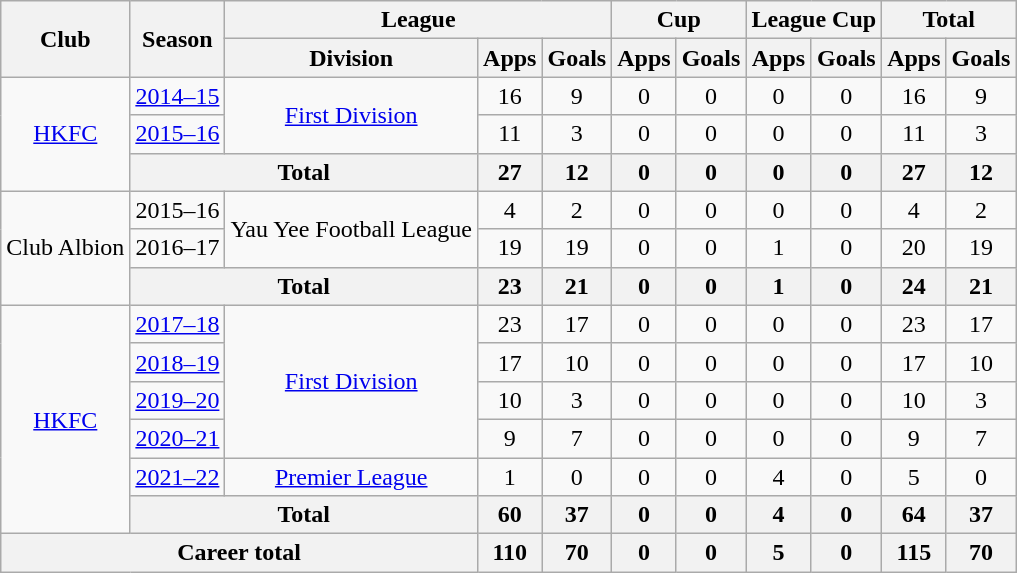<table class="wikitable" style="text-align: center">
<tr>
<th rowspan="2">Club</th>
<th rowspan="2">Season</th>
<th colspan="3">League</th>
<th colspan="2">Cup</th>
<th colspan="2">League Cup</th>
<th colspan="2">Total</th>
</tr>
<tr>
<th>Division</th>
<th>Apps</th>
<th>Goals</th>
<th>Apps</th>
<th>Goals</th>
<th>Apps</th>
<th>Goals</th>
<th>Apps</th>
<th>Goals</th>
</tr>
<tr>
<td rowspan="3"><a href='#'>HKFC</a></td>
<td><a href='#'>2014–15</a></td>
<td rowspan="2"><a href='#'>First Division</a></td>
<td>16</td>
<td>9</td>
<td>0</td>
<td>0</td>
<td>0</td>
<td>0</td>
<td>16</td>
<td>9</td>
</tr>
<tr>
<td><a href='#'>2015–16</a></td>
<td>11</td>
<td>3</td>
<td>0</td>
<td>0</td>
<td>0</td>
<td>0</td>
<td>11</td>
<td>3</td>
</tr>
<tr>
<th colspan="2">Total</th>
<th>27</th>
<th>12</th>
<th>0</th>
<th>0</th>
<th>0</th>
<th>0</th>
<th>27</th>
<th>12</th>
</tr>
<tr>
<td rowspan="3">Club Albion</td>
<td>2015–16</td>
<td rowspan="2">Yau Yee Football League</td>
<td>4</td>
<td>2</td>
<td>0</td>
<td>0</td>
<td>0</td>
<td>0</td>
<td>4</td>
<td>2</td>
</tr>
<tr>
<td>2016–17</td>
<td>19</td>
<td>19</td>
<td>0</td>
<td>0</td>
<td>1</td>
<td>0</td>
<td>20</td>
<td>19</td>
</tr>
<tr>
<th colspan="2">Total</th>
<th>23</th>
<th>21</th>
<th>0</th>
<th>0</th>
<th>1</th>
<th>0</th>
<th>24</th>
<th>21</th>
</tr>
<tr>
<td rowspan="6"><a href='#'>HKFC</a></td>
<td><a href='#'>2017–18</a></td>
<td rowspan="4"><a href='#'>First Division</a></td>
<td>23</td>
<td>17</td>
<td>0</td>
<td>0</td>
<td>0</td>
<td>0</td>
<td>23</td>
<td>17</td>
</tr>
<tr>
<td><a href='#'>2018–19</a></td>
<td>17</td>
<td>10</td>
<td>0</td>
<td>0</td>
<td>0</td>
<td>0</td>
<td>17</td>
<td>10</td>
</tr>
<tr>
<td><a href='#'>2019–20</a></td>
<td>10</td>
<td>3</td>
<td>0</td>
<td>0</td>
<td>0</td>
<td>0</td>
<td>10</td>
<td>3</td>
</tr>
<tr>
<td><a href='#'>2020–21</a></td>
<td>9</td>
<td>7</td>
<td>0</td>
<td>0</td>
<td>0</td>
<td>0</td>
<td>9</td>
<td>7</td>
</tr>
<tr>
<td><a href='#'>2021–22</a></td>
<td><a href='#'>Premier League</a></td>
<td>1</td>
<td>0</td>
<td>0</td>
<td>0</td>
<td>4</td>
<td>0</td>
<td>5</td>
<td>0</td>
</tr>
<tr>
<th colspan="2">Total</th>
<th>60</th>
<th>37</th>
<th>0</th>
<th>0</th>
<th>4</th>
<th>0</th>
<th>64</th>
<th>37</th>
</tr>
<tr>
<th colspan="3">Career total</th>
<th>110</th>
<th>70</th>
<th>0</th>
<th>0</th>
<th>5</th>
<th>0</th>
<th>115</th>
<th>70</th>
</tr>
</table>
